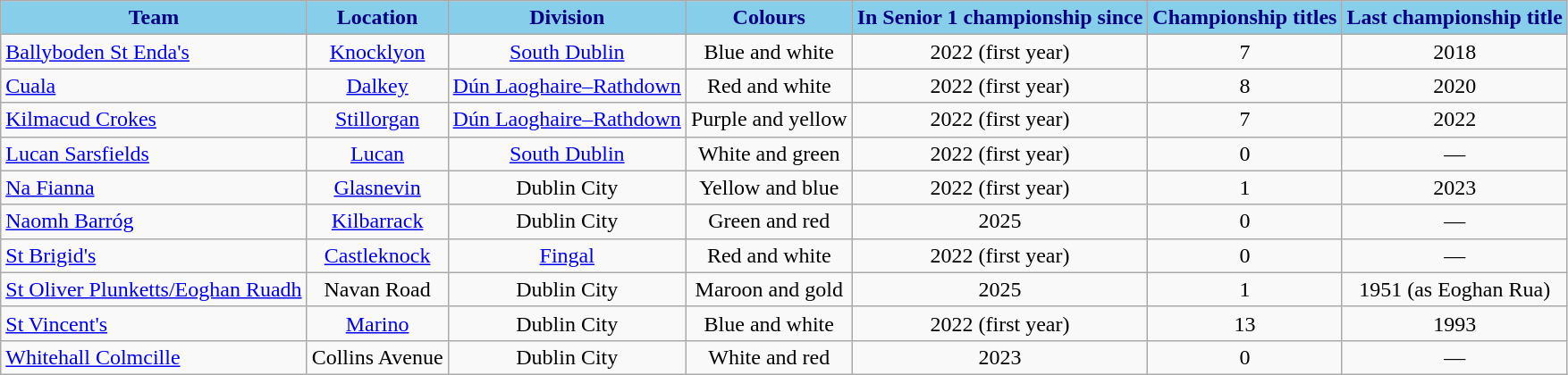<table class="wikitable sortable"style="text-align:center;">
<tr>
<th style="background:skyblue;color:navy">Team</th>
<th style="background:skyblue;color:navy">Location</th>
<th style="background:skyblue;color:navy">Division</th>
<th style="background:skyblue;color:navy">Colours</th>
<th style="background:skyblue;color:navy">In Senior 1 championship since</th>
<th style="background:skyblue;color:navy">Championship titles</th>
<th style="background:skyblue;color:navy">Last championship title</th>
</tr>
<tr>
<td style="text-align:left;"> <a href='#'>Ballyboden St Enda's</a></td>
<td><a href='#'>Knocklyon</a></td>
<td><a href='#'>South Dublin</a></td>
<td>Blue and white</td>
<td>2022 (first year)</td>
<td>7</td>
<td>2018</td>
</tr>
<tr>
<td style="text-align:left;"> <a href='#'>Cuala</a></td>
<td><a href='#'>Dalkey</a></td>
<td><a href='#'>Dún Laoghaire–Rathdown</a></td>
<td>Red and white</td>
<td>2022 (first year)</td>
<td>8</td>
<td>2020</td>
</tr>
<tr>
<td style="text-align:left;"> <a href='#'>Kilmacud Crokes</a></td>
<td><a href='#'>Stillorgan</a></td>
<td><a href='#'>Dún Laoghaire–Rathdown</a></td>
<td>Purple and yellow</td>
<td>2022 (first year)</td>
<td>7</td>
<td>2022</td>
</tr>
<tr>
<td style="text-align:left;"> <a href='#'>Lucan Sarsfields</a></td>
<td><a href='#'>Lucan</a></td>
<td><a href='#'>South Dublin</a></td>
<td>White and green</td>
<td>2022 (first year)</td>
<td>0</td>
<td>—</td>
</tr>
<tr>
<td style="text-align:left;"> <a href='#'>Na Fianna</a></td>
<td><a href='#'>Glasnevin</a></td>
<td>Dublin City</td>
<td>Yellow and blue</td>
<td>2022 (first year)</td>
<td>1</td>
<td>2023</td>
</tr>
<tr>
<td style="text-align:left;"> <a href='#'>Naomh Barróg</a></td>
<td><a href='#'>Kilbarrack</a></td>
<td>Dublin City</td>
<td>Green and red</td>
<td>2025</td>
<td>0</td>
<td>—</td>
</tr>
<tr>
<td style="text-align:left;"> <a href='#'>St Brigid's</a></td>
<td><a href='#'>Castleknock</a></td>
<td><a href='#'>Fingal</a></td>
<td>Red and white</td>
<td>2022 (first year)</td>
<td>0</td>
<td>—</td>
</tr>
<tr>
<td style="text-align:left;"> <a href='#'>St Oliver Plunketts/Eoghan Ruadh</a></td>
<td>Navan Road</td>
<td>Dublin City</td>
<td>Maroon and gold</td>
<td>2025</td>
<td>1</td>
<td>1951 (as Eoghan Rua)</td>
</tr>
<tr>
<td style="text-align:left;"> <a href='#'>St Vincent's</a></td>
<td><a href='#'>Marino</a></td>
<td>Dublin City</td>
<td>Blue and white</td>
<td>2022 (first year)</td>
<td>13</td>
<td>1993</td>
</tr>
<tr>
<td style="text-align:left;"> <a href='#'>Whitehall Colmcille</a></td>
<td>Collins Avenue</td>
<td>Dublin City</td>
<td>White and red</td>
<td>2023</td>
<td>0</td>
<td>—</td>
</tr>
</table>
